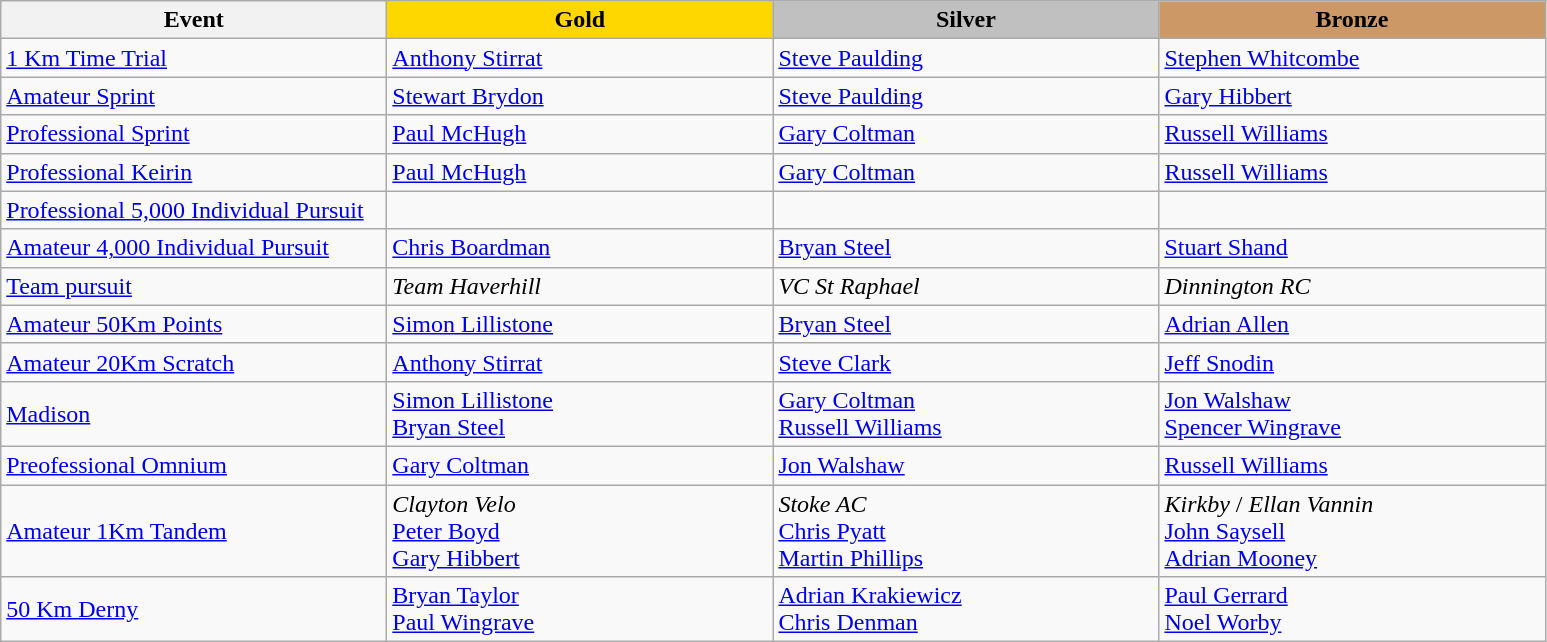<table class="wikitable" style="font-size: 100%">
<tr>
<th width=250>Event</th>
<th width=250 style="background-color: gold;">Gold</th>
<th width=250 style="background-color: silver;">Silver</th>
<th width=250 style="background-color: #cc9966;">Bronze</th>
</tr>
<tr>
<td><a href='#'>1 Km Time Trial</a></td>
<td><a href='#'>Anthony Stirrat</a></td>
<td><a href='#'>Steve Paulding</a></td>
<td><a href='#'>Stephen Whitcombe</a></td>
</tr>
<tr>
<td><a href='#'>Amateur Sprint</a></td>
<td><a href='#'>Stewart Brydon</a></td>
<td><a href='#'>Steve Paulding</a></td>
<td><a href='#'>Gary Hibbert</a></td>
</tr>
<tr>
<td><a href='#'>Professional Sprint</a></td>
<td><a href='#'>Paul McHugh</a></td>
<td><a href='#'>Gary Coltman</a></td>
<td><a href='#'>Russell Williams</a></td>
</tr>
<tr>
<td><a href='#'>Professional Keirin</a></td>
<td><a href='#'>Paul McHugh</a></td>
<td><a href='#'>Gary Coltman</a></td>
<td><a href='#'>Russell Williams</a></td>
</tr>
<tr>
<td><a href='#'>Professional 5,000 Individual Pursuit</a></td>
<td></td>
<td></td>
<td></td>
</tr>
<tr>
<td><a href='#'>Amateur 4,000 Individual Pursuit</a></td>
<td><a href='#'>Chris Boardman</a></td>
<td><a href='#'>Bryan Steel</a></td>
<td><a href='#'>Stuart Shand</a></td>
</tr>
<tr>
<td><a href='#'>Team pursuit</a></td>
<td><em>Team Haverhill</em><br></td>
<td><em>VC St Raphael</em></td>
<td><em>Dinnington RC</em></td>
</tr>
<tr>
<td><a href='#'>Amateur 50Km Points</a></td>
<td><a href='#'>Simon Lillistone</a></td>
<td><a href='#'>Bryan Steel</a></td>
<td><a href='#'>Adrian Allen</a></td>
</tr>
<tr>
<td><a href='#'>Amateur 20Km Scratch</a></td>
<td><a href='#'>Anthony Stirrat</a></td>
<td><a href='#'>Steve Clark</a></td>
<td><a href='#'>Jeff Snodin</a></td>
</tr>
<tr>
<td><a href='#'>Madison</a></td>
<td><a href='#'>Simon Lillistone</a> <br> <a href='#'>Bryan Steel</a></td>
<td><a href='#'>Gary Coltman</a> <br> <a href='#'>Russell Williams</a></td>
<td><a href='#'>Jon Walshaw</a> <br> <a href='#'>Spencer Wingrave</a></td>
</tr>
<tr>
<td><a href='#'>Preofessional Omnium</a></td>
<td><a href='#'>Gary Coltman</a></td>
<td><a href='#'>Jon Walshaw</a></td>
<td><a href='#'>Russell Williams</a></td>
</tr>
<tr>
<td><a href='#'>Amateur 1Km Tandem</a></td>
<td><em>Clayton Velo</em><br><a href='#'>Peter Boyd</a> <br> <a href='#'>Gary Hibbert</a></td>
<td><em>Stoke AC</em><br><a href='#'>Chris Pyatt</a> <br> <a href='#'>Martin Phillips</a></td>
<td><em>Kirkby</em> / <em>Ellan Vannin</em> <br><a href='#'>John Saysell</a> <br> <a href='#'>Adrian Mooney</a></td>
</tr>
<tr>
<td><a href='#'>50 Km Derny</a></td>
<td><a href='#'>Bryan Taylor</a> <br> <a href='#'>Paul Wingrave</a></td>
<td><a href='#'>Adrian Krakiewicz</a> <br> <a href='#'>Chris Denman</a></td>
<td><a href='#'>Paul Gerrard</a><br><a href='#'>Noel Worby</a></td>
</tr>
</table>
